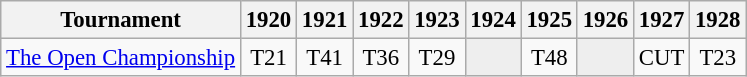<table class="wikitable" style="font-size:95%;text-align:center;">
<tr>
<th>Tournament</th>
<th>1920</th>
<th>1921</th>
<th>1922</th>
<th>1923</th>
<th>1924</th>
<th>1925</th>
<th>1926</th>
<th>1927</th>
<th>1928</th>
</tr>
<tr>
<td align=left><a href='#'>The Open Championship</a></td>
<td>T21</td>
<td>T41</td>
<td>T36</td>
<td>T29</td>
<td style="background:#eeeeee;"></td>
<td>T48</td>
<td style="background:#eeeeee;"></td>
<td>CUT</td>
<td>T23</td>
</tr>
</table>
